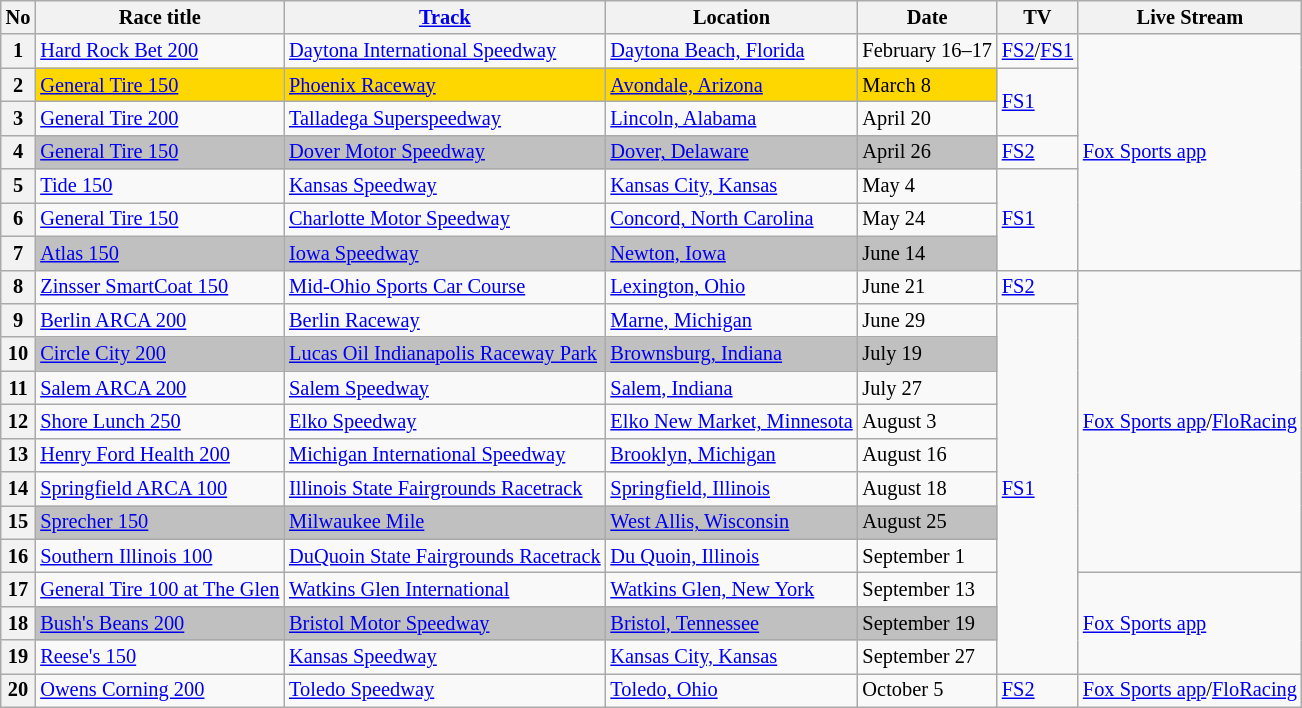<table class="wikitable" style="font-size:85%">
<tr>
<th>No</th>
<th>Race title</th>
<th><a href='#'>Track</a></th>
<th>Location</th>
<th>Date</th>
<th>TV</th>
<th>Live Stream</th>
</tr>
<tr>
<th>1</th>
<td><a href='#'>Hard Rock Bet 200</a></td>
<td><a href='#'>Daytona International Speedway</a></td>
<td><a href='#'>Daytona Beach, Florida</a></td>
<td>February 16–17</td>
<td><a href='#'>FS2</a>/<a href='#'>FS1</a></td>
<td rowspan="7"><a href='#'>Fox Sports app</a></td>
</tr>
<tr>
<th>2</th>
<td bgcolor=gold><a href='#'>General Tire 150</a></td>
<td bgcolor=gold><a href='#'>Phoenix Raceway</a></td>
<td bgcolor=gold><a href='#'>Avondale, Arizona</a></td>
<td bgcolor=gold>March 8</td>
<td rowspan="2"><a href='#'>FS1</a></td>
</tr>
<tr>
<th>3</th>
<td><a href='#'>General Tire 200</a></td>
<td><a href='#'>Talladega Superspeedway</a></td>
<td><a href='#'>Lincoln, Alabama</a></td>
<td>April 20</td>
</tr>
<tr>
<th>4</th>
<td bgcolor=silver><a href='#'>General Tire 150</a></td>
<td bgcolor=silver><a href='#'>Dover Motor Speedway</a></td>
<td bgcolor=silver><a href='#'>Dover, Delaware</a></td>
<td bgcolor=silver>April 26</td>
<td><a href='#'>FS2</a></td>
</tr>
<tr>
<th>5</th>
<td><a href='#'>Tide 150</a></td>
<td><a href='#'>Kansas Speedway</a></td>
<td><a href='#'>Kansas City, Kansas</a></td>
<td>May 4</td>
<td rowspan="3"><a href='#'>FS1</a></td>
</tr>
<tr>
<th>6</th>
<td><a href='#'>General Tire 150</a></td>
<td><a href='#'>Charlotte Motor Speedway</a></td>
<td><a href='#'>Concord, North Carolina</a></td>
<td>May 24</td>
</tr>
<tr>
<th>7</th>
<td bgcolor=silver><a href='#'>Atlas 150</a></td>
<td bgcolor=silver><a href='#'>Iowa Speedway</a></td>
<td bgcolor=silver><a href='#'>Newton, Iowa</a></td>
<td bgcolor=silver>June 14</td>
</tr>
<tr>
<th>8</th>
<td><a href='#'>Zinsser SmartCoat 150</a></td>
<td><a href='#'>Mid-Ohio Sports Car Course</a></td>
<td><a href='#'>Lexington, Ohio</a></td>
<td>June 21</td>
<td><a href='#'>FS2</a></td>
<td rowspan="9"><a href='#'>Fox Sports app</a>/<a href='#'>FloRacing</a></td>
</tr>
<tr>
<th>9</th>
<td><a href='#'>Berlin ARCA 200</a></td>
<td><a href='#'>Berlin Raceway</a></td>
<td><a href='#'>Marne, Michigan</a></td>
<td>June 29</td>
<td rowspan="11"><a href='#'>FS1</a></td>
</tr>
<tr>
<th>10</th>
<td bgcolor=silver><a href='#'>Circle City 200</a></td>
<td bgcolor=silver><a href='#'>Lucas Oil Indianapolis Raceway Park</a></td>
<td bgcolor=silver><a href='#'>Brownsburg, Indiana</a></td>
<td bgcolor=silver>July 19</td>
</tr>
<tr>
<th>11</th>
<td><a href='#'>Salem ARCA 200</a></td>
<td><a href='#'>Salem Speedway</a></td>
<td><a href='#'>Salem, Indiana</a></td>
<td>July 27</td>
</tr>
<tr>
<th>12</th>
<td><a href='#'>Shore Lunch 250</a></td>
<td><a href='#'>Elko Speedway</a></td>
<td><a href='#'>Elko New Market, Minnesota</a></td>
<td>August 3</td>
</tr>
<tr>
<th>13</th>
<td><a href='#'>Henry Ford Health 200</a></td>
<td><a href='#'>Michigan International Speedway</a></td>
<td><a href='#'>Brooklyn, Michigan</a></td>
<td>August 16</td>
</tr>
<tr>
<th>14</th>
<td><a href='#'>Springfield ARCA 100</a></td>
<td><a href='#'>Illinois State Fairgrounds Racetrack</a></td>
<td><a href='#'>Springfield, Illinois</a></td>
<td>August 18</td>
</tr>
<tr>
<th>15</th>
<td bgcolor=silver><a href='#'>Sprecher 150</a></td>
<td bgcolor=silver><a href='#'>Milwaukee Mile</a></td>
<td bgcolor=silver><a href='#'>West Allis, Wisconsin</a></td>
<td bgcolor=silver>August 25</td>
</tr>
<tr>
<th>16</th>
<td><a href='#'>Southern Illinois 100</a></td>
<td><a href='#'>DuQuoin State Fairgrounds Racetrack</a></td>
<td><a href='#'>Du Quoin, Illinois</a></td>
<td>September 1</td>
</tr>
<tr>
<th>17</th>
<td><a href='#'>General Tire 100 at The Glen</a></td>
<td><a href='#'>Watkins Glen International</a></td>
<td><a href='#'>Watkins Glen, New York</a></td>
<td>September 13</td>
<td rowspan="3"><a href='#'>Fox Sports app</a></td>
</tr>
<tr>
<th>18</th>
<td bgcolor=silver><a href='#'>Bush's Beans 200</a></td>
<td bgcolor=silver><a href='#'>Bristol Motor Speedway</a></td>
<td bgcolor=silver><a href='#'>Bristol, Tennessee</a></td>
<td bgcolor=silver>September 19</td>
</tr>
<tr>
<th>19</th>
<td><a href='#'>Reese's 150</a></td>
<td><a href='#'>Kansas Speedway</a></td>
<td><a href='#'>Kansas City, Kansas</a></td>
<td>September 27</td>
</tr>
<tr>
<th>20</th>
<td><a href='#'>Owens Corning 200</a></td>
<td><a href='#'>Toledo Speedway</a></td>
<td><a href='#'>Toledo, Ohio</a></td>
<td>October 5</td>
<td><a href='#'>FS2</a></td>
<td><a href='#'>Fox Sports app</a>/<a href='#'>FloRacing</a></td>
</tr>
</table>
